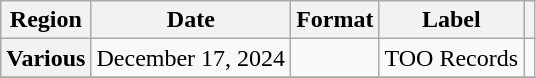<table class="wikitable plainrowheaders">
<tr>
<th scope="col">Region</th>
<th scope="col">Date</th>
<th scope="col">Format</th>
<th scope="col">Label</th>
<th scope="col"></th>
</tr>
<tr>
<th scope="row">Various</th>
<td>December 17, 2024</td>
<td></td>
<td>TOO Records</td>
<td style="text-align:center"></td>
</tr>
<tr>
</tr>
</table>
